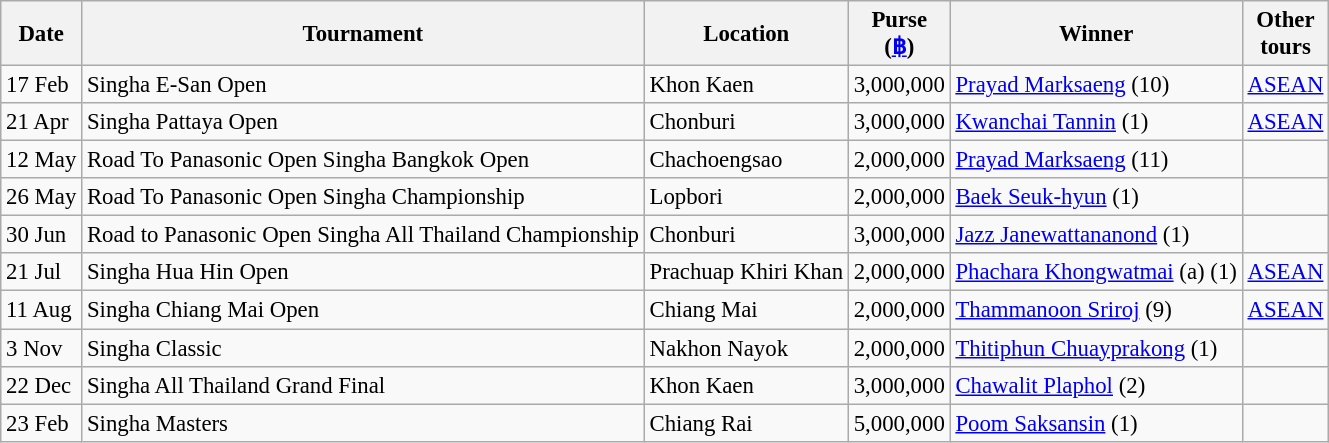<table class="wikitable" style="font-size:95%">
<tr>
<th>Date</th>
<th>Tournament</th>
<th>Location</th>
<th>Purse<br>(<a href='#'>฿</a>)</th>
<th>Winner</th>
<th>Other<br>tours</th>
</tr>
<tr>
<td>17 Feb</td>
<td>Singha E-San Open</td>
<td>Khon Kaen</td>
<td align=right>3,000,000</td>
<td> <a href='#'>Prayad Marksaeng</a> (10)</td>
<td><a href='#'>ASEAN</a></td>
</tr>
<tr>
<td>21 Apr</td>
<td>Singha Pattaya Open</td>
<td>Chonburi</td>
<td align=right>3,000,000</td>
<td> <a href='#'>Kwanchai Tannin</a> (1)</td>
<td><a href='#'>ASEAN</a></td>
</tr>
<tr>
<td>12 May</td>
<td>Road To Panasonic Open Singha Bangkok Open</td>
<td>Chachoengsao</td>
<td align=right>2,000,000</td>
<td> <a href='#'>Prayad Marksaeng</a> (11)</td>
<td></td>
</tr>
<tr>
<td>26 May</td>
<td>Road To Panasonic Open Singha Championship</td>
<td>Lopbori</td>
<td align=right>2,000,000</td>
<td> <a href='#'>Baek Seuk-hyun</a> (1)</td>
<td></td>
</tr>
<tr>
<td>30 Jun</td>
<td>Road to Panasonic Open Singha All Thailand Championship</td>
<td>Chonburi</td>
<td align=right>3,000,000</td>
<td> <a href='#'>Jazz Janewattananond</a> (1)</td>
<td></td>
</tr>
<tr>
<td>21 Jul</td>
<td>Singha Hua Hin Open</td>
<td>Prachuap Khiri Khan</td>
<td align=right>2,000,000</td>
<td> <a href='#'>Phachara Khongwatmai</a> (a) (1)</td>
<td><a href='#'>ASEAN</a></td>
</tr>
<tr>
<td>11 Aug</td>
<td>Singha Chiang Mai Open</td>
<td>Chiang Mai</td>
<td align=right>2,000,000</td>
<td> <a href='#'>Thammanoon Sriroj</a> (9)</td>
<td><a href='#'>ASEAN</a></td>
</tr>
<tr>
<td>3 Nov</td>
<td>Singha Classic</td>
<td>Nakhon Nayok</td>
<td align=right>2,000,000</td>
<td> <a href='#'>Thitiphun Chuayprakong</a> (1)</td>
<td></td>
</tr>
<tr>
<td>22 Dec</td>
<td>Singha All Thailand Grand Final</td>
<td>Khon Kaen</td>
<td align=right>3,000,000</td>
<td> <a href='#'>Chawalit Plaphol</a> (2)</td>
<td></td>
</tr>
<tr>
<td>23 Feb</td>
<td>Singha Masters</td>
<td>Chiang Rai</td>
<td align=right>5,000,000</td>
<td> <a href='#'>Poom Saksansin</a> (1)</td>
<td></td>
</tr>
</table>
